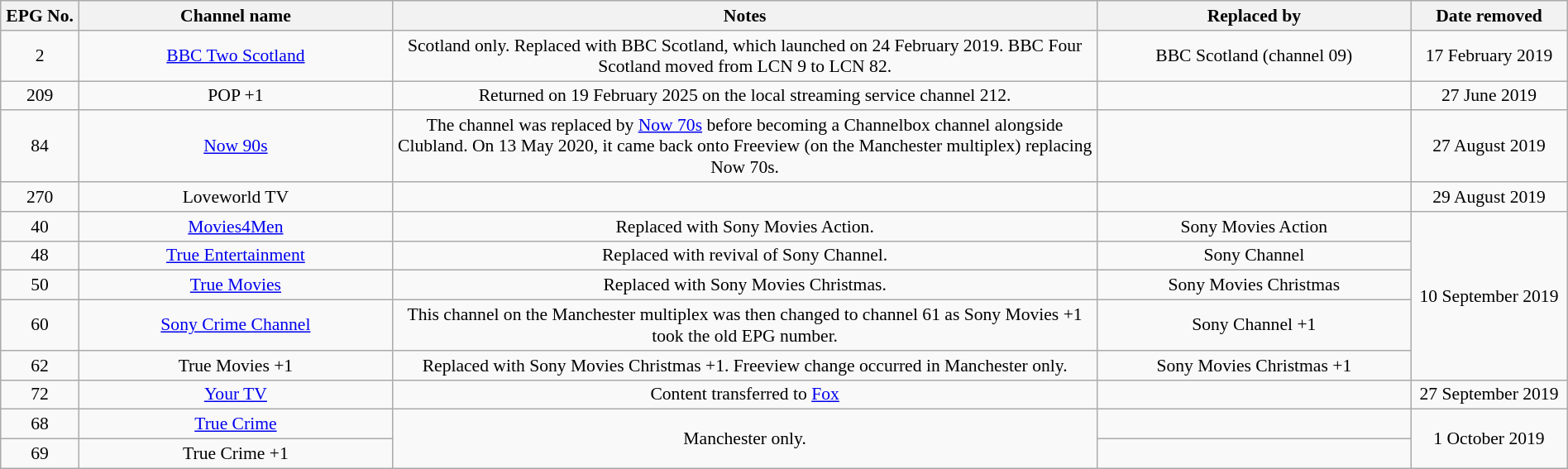<table class="wikitable sortable" style="font-size:90%; text-align:center; width:100%;">
<tr>
<th style="width:5%;">EPG No.</th>
<th style="width:20%;">Channel name</th>
<th style="width:45%;">Notes</th>
<th style="width:20%;">Replaced by</th>
<th style="width:10%;">Date removed</th>
</tr>
<tr>
<td>2</td>
<td><a href='#'>BBC Two Scotland</a></td>
<td>Scotland only. Replaced with BBC Scotland, which launched on 24 February 2019. BBC Four Scotland moved from LCN 9 to LCN 82.</td>
<td>BBC Scotland (channel 09)</td>
<td>17 February 2019</td>
</tr>
<tr>
<td>209</td>
<td>POP +1</td>
<td>Returned on 19 February 2025 on the local streaming service channel 212.</td>
<td></td>
<td>27 June 2019</td>
</tr>
<tr>
<td>84</td>
<td><a href='#'>Now 90s</a></td>
<td>The channel was replaced by <a href='#'>Now 70s</a> before becoming a Channelbox channel alongside Clubland. On 13 May 2020, it came back onto Freeview (on the Manchester multiplex) replacing Now 70s.</td>
<td></td>
<td>27 August 2019</td>
</tr>
<tr>
<td>270</td>
<td>Loveworld TV</td>
<td></td>
<td></td>
<td>29 August 2019</td>
</tr>
<tr>
<td>40</td>
<td><a href='#'>Movies4Men</a></td>
<td>Replaced with Sony Movies Action.</td>
<td>Sony Movies Action</td>
<td rowspan="5">10 September 2019</td>
</tr>
<tr>
<td>48</td>
<td><a href='#'>True Entertainment</a></td>
<td>Replaced with revival of Sony Channel.</td>
<td>Sony Channel</td>
</tr>
<tr>
<td>50</td>
<td><a href='#'>True Movies</a></td>
<td>Replaced with Sony Movies Christmas.</td>
<td>Sony Movies Christmas</td>
</tr>
<tr>
<td>60</td>
<td><a href='#'>Sony Crime Channel</a></td>
<td>This channel on the Manchester multiplex was then changed to channel 61 as Sony Movies +1 took the old EPG number.</td>
<td>Sony Channel +1</td>
</tr>
<tr>
<td>62</td>
<td>True Movies +1</td>
<td>Replaced with Sony Movies Christmas +1. Freeview change occurred in Manchester only.</td>
<td>Sony Movies Christmas +1</td>
</tr>
<tr>
<td>72</td>
<td><a href='#'>Your TV</a></td>
<td>Content transferred to <a href='#'>Fox</a></td>
<td></td>
<td>27 September 2019</td>
</tr>
<tr>
<td>68</td>
<td><a href='#'>True Crime</a></td>
<td rowspan="2">Manchester only.</td>
<td></td>
<td rowspan="2">1 October 2019</td>
</tr>
<tr>
<td>69</td>
<td>True Crime +1</td>
<td></td>
</tr>
</table>
